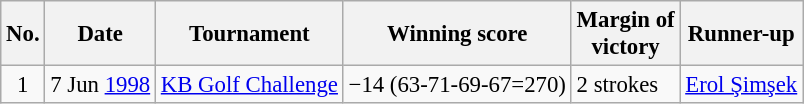<table class="wikitable" style="font-size:95%;">
<tr>
<th>No.</th>
<th>Date</th>
<th>Tournament</th>
<th>Winning score</th>
<th>Margin of<br>victory</th>
<th>Runner-up</th>
</tr>
<tr>
<td align=center>1</td>
<td align=right>7 Jun <a href='#'>1998</a></td>
<td><a href='#'>KB Golf Challenge</a></td>
<td>−14 (63-71-69-67=270)</td>
<td>2 strokes</td>
<td> <a href='#'>Erol Şimşek</a></td>
</tr>
</table>
